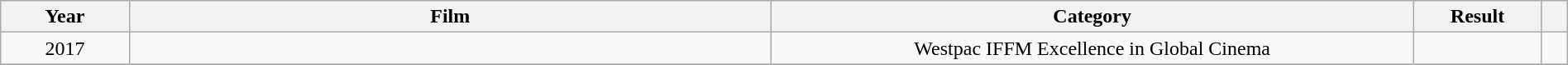<table class="wikitable sortable" style="width:100%;">
<tr>
<th style="width:5%;">Year</th>
<th style="width:25%;">Film</th>
<th style="width:25%;">Category</th>
<th style="width:5%;">Result</th>
<th style="width:1%;" class="unsortable"></th>
</tr>
<tr>
<td style="text-align:center;">2017</td>
<td></td>
<td style="text-align:center;">Westpac IFFM Excellence in Global Cinema</td>
<td></td>
<td style="text-align:center;"></td>
</tr>
<tr>
</tr>
</table>
